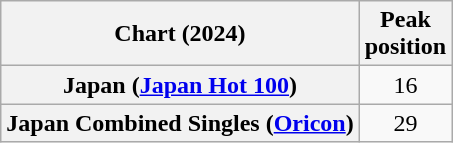<table class="wikitable sortable plainrowheaders" style="text-align:center">
<tr>
<th scope="col">Chart (2024)</th>
<th scope="col">Peak<br>position</th>
</tr>
<tr>
<th scope="row">Japan (<a href='#'>Japan Hot 100</a>)</th>
<td>16</td>
</tr>
<tr>
<th scope="row">Japan Combined Singles (<a href='#'>Oricon</a>)</th>
<td>29</td>
</tr>
</table>
